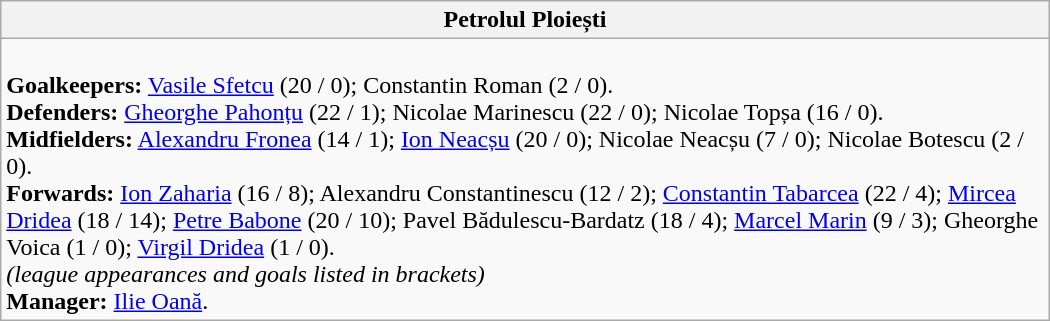<table class="wikitable" style="width:700px">
<tr>
<th>Petrolul Ploiești</th>
</tr>
<tr>
<td><br><strong>Goalkeepers:</strong> <a href='#'>Vasile Sfetcu</a> (20 / 0); Constantin Roman (2 / 0).<br>
<strong>Defenders:</strong> <a href='#'>Gheorghe Pahonțu</a> (22 / 1); Nicolae Marinescu (22 / 0); Nicolae Topșa (16 / 0).<br>
<strong>Midfielders:</strong>  <a href='#'>Alexandru Fronea</a> (14 / 1); <a href='#'>Ion Neacșu</a> (20 / 0); Nicolae Neacșu (7 / 0); Nicolae Botescu (2 / 0).<br>
<strong>Forwards:</strong> <a href='#'>Ion Zaharia</a> (16 / 8); Alexandru Constantinescu (12 / 2); <a href='#'>Constantin Tabarcea</a> (22 / 4); <a href='#'>Mircea Dridea</a> (18 / 14); <a href='#'>Petre Babone</a> (20 / 10); Pavel Bădulescu-Bardatz (18 / 4); <a href='#'>Marcel Marin</a> (9 / 3); Gheorghe Voica (1 / 0); <a href='#'>Virgil Dridea</a> (1 / 0).
<br><em>(league appearances and goals listed in brackets)</em><br><strong>Manager:</strong> <a href='#'>Ilie Oană</a>.</td>
</tr>
</table>
